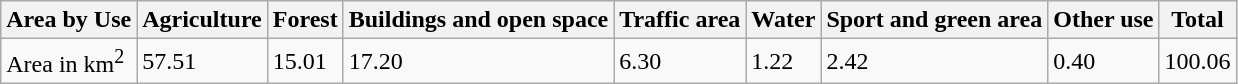<table class="wikitable">
<tr style="background:#efefef;">
<th style= style="text-align:center;">Area by Use</th>
<th>Agriculture</th>
<th>Forest</th>
<th>Buildings and open space</th>
<th>Traffic area</th>
<th>Water</th>
<th>Sport and green area</th>
<th>Other use</th>
<th>Total</th>
</tr>
<tr>
<td>Area in km<sup>2</sup></td>
<td>57.51</td>
<td>15.01</td>
<td>17.20</td>
<td>6.30</td>
<td>1.22</td>
<td>2.42</td>
<td>0.40</td>
<td>100.06</td>
</tr>
</table>
